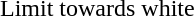<table cellspacing="5">
<tr>
<td rowspan = "2">Limit towards white</td>
<td></td>
</tr>
<tr>
<td></td>
</tr>
</table>
